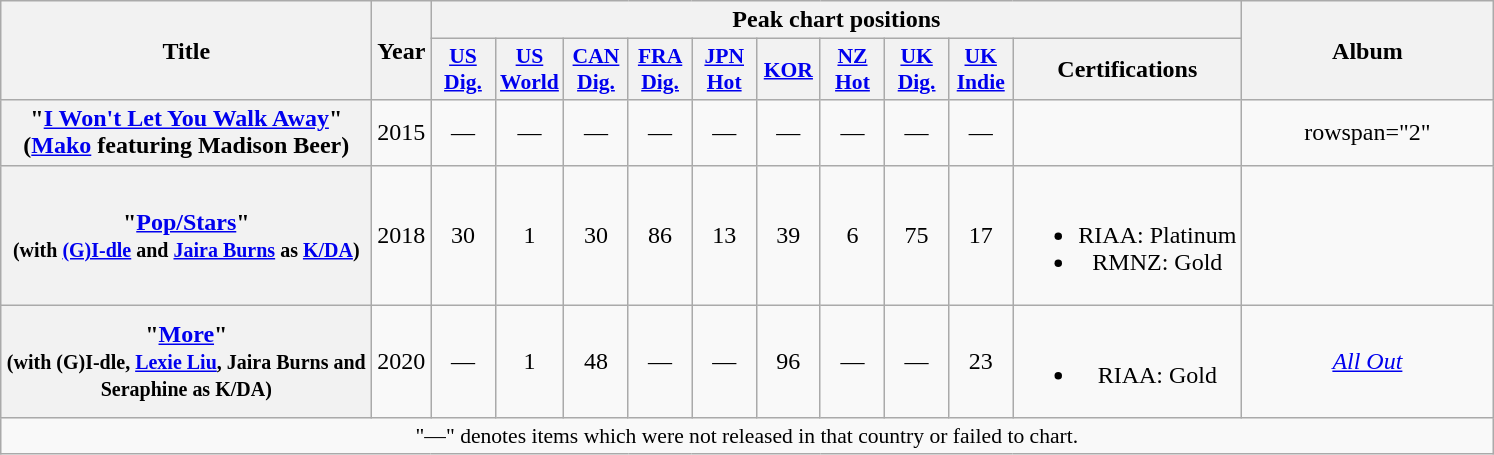<table class="wikitable plainrowheaders" style="text-align:center;">
<tr>
<th scope="col" rowspan="2" style="width:15em;">Title</th>
<th scope="col" rowspan="2" style="width:2em;">Year</th>
<th colspan="10" scope="col">Peak chart positions</th>
<th scope="col" rowspan="2" style="width:10em;">Album</th>
</tr>
<tr>
<th scope="col" style="width:2.5em;font-size:90%;"><a href='#'>US<br>Dig.</a><br></th>
<th scope="col" style="width:2.5em;font-size:90%;"><a href='#'>US<br>World</a><br></th>
<th scope="col" style="width:2.5em;font-size:90%;"><a href='#'>CAN<br>Dig.</a><br></th>
<th scope="col" style="width:2.5em;font-size:90%;"><a href='#'>FRA<br>Dig.</a><br></th>
<th scope="col" style="width:2.5em;font-size:90%;"><a href='#'>JPN Hot</a><br></th>
<th scope="col" style="width:2.5em;font-size:90%;"><a href='#'>KOR</a><br></th>
<th scope="col" style="width:2.5em;font-size:90%;"><a href='#'>NZ<br>Hot</a><br></th>
<th scope="col" style="width:2.5em;font-size:90%;"><a href='#'>UK<br>Dig.</a><br></th>
<th scope="col" style="width:2.5em;font-size:90%;"><a href='#'>UK<br>Indie</a><br></th>
<th>Certifications</th>
</tr>
<tr>
<th scope="row">"<a href='#'>I Won't Let You Walk Away</a>"<br><span>(<a href='#'>Mako</a> featuring Madison Beer)</span></th>
<td>2015</td>
<td>—</td>
<td>—</td>
<td>—</td>
<td>—</td>
<td>—</td>
<td>—</td>
<td>—</td>
<td>—</td>
<td>—</td>
<td></td>
<td>rowspan="2" </td>
</tr>
<tr>
<th scope="row">"<a href='#'>Pop/Stars</a>"<br><small>(with <a href='#'>(G)I-dle</a> and <a href='#'>Jaira Burns</a> as <a href='#'>K/DA</a>)</small></th>
<td>2018</td>
<td>30</td>
<td>1</td>
<td>30</td>
<td>86</td>
<td>13</td>
<td>39</td>
<td>6</td>
<td>75</td>
<td>17</td>
<td><br><ul><li>RIAA: Platinum</li><li>RMNZ: Gold</li></ul></td>
</tr>
<tr>
<th scope="row">"<a href='#'>More</a>"<br><small>(with (G)I-dle, <a href='#'>Lexie Liu</a>, Jaira Burns and Seraphine as K/DA)</small></th>
<td>2020</td>
<td>—</td>
<td>1</td>
<td>48</td>
<td>—</td>
<td>—</td>
<td>96</td>
<td>—</td>
<td>—</td>
<td>23</td>
<td><br><ul><li>RIAA: Gold</li></ul></td>
<td><em><a href='#'>All Out</a></em></td>
</tr>
<tr>
<td colspan="16" style="font-size:90%;">"—" denotes items which were not released in that country or failed to chart.</td>
</tr>
</table>
